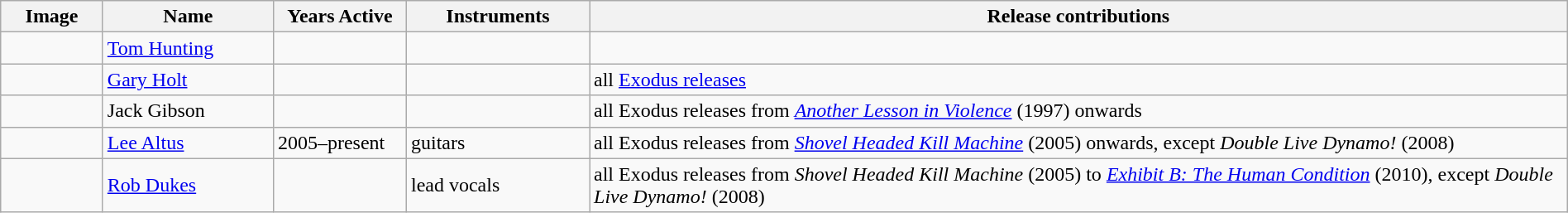<table class="wikitable" border="1" width=100%>
<tr>
<th width="75">Image</th>
<th width="130">Name</th>
<th width="100">Years Active</th>
<th width="140">Instruments</th>
<th>Release contributions</th>
</tr>
<tr>
<td></td>
<td><a href='#'>Tom Hunting</a></td>
<td></td>
<td></td>
<td></td>
</tr>
<tr>
<td></td>
<td><a href='#'>Gary Holt</a></td>
<td></td>
<td></td>
<td>all <a href='#'>Exodus releases</a></td>
</tr>
<tr>
<td></td>
<td>Jack Gibson</td>
<td></td>
<td></td>
<td>all Exodus releases from <em><a href='#'>Another Lesson in Violence</a></em> (1997) onwards</td>
</tr>
<tr>
<td></td>
<td><a href='#'>Lee Altus</a></td>
<td>2005–present</td>
<td>guitars</td>
<td>all Exodus releases from <em><a href='#'>Shovel Headed Kill Machine</a></em> (2005) onwards, except <em>Double Live Dynamo!</em> (2008)</td>
</tr>
<tr>
<td></td>
<td><a href='#'>Rob Dukes</a></td>
<td></td>
<td>lead vocals</td>
<td>all Exodus releases from <em>Shovel Headed Kill Machine</em> (2005) to <em><a href='#'>Exhibit B: The Human Condition</a></em> (2010), except <em>Double Live Dynamo!</em> (2008)</td>
</tr>
</table>
